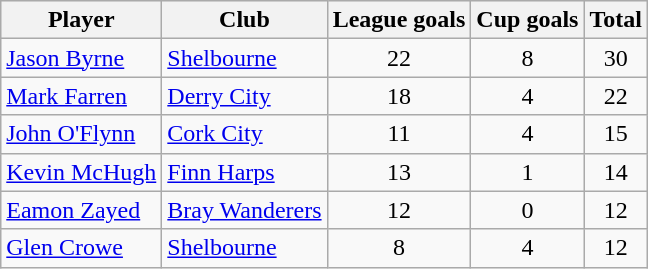<table class="wikitable sortable">
<tr align=center style="background:#efefef;">
<th>Player</th>
<th>Club</th>
<th>League goals</th>
<th>Cup goals</th>
<th>Total</th>
</tr>
<tr align=left>
<td> <a href='#'>Jason Byrne</a></td>
<td><a href='#'>Shelbourne</a></td>
<td align="center">22</td>
<td align="center">8</td>
<td align="center">30</td>
</tr>
<tr align=left>
<td> <a href='#'>Mark Farren</a></td>
<td><a href='#'>Derry City</a></td>
<td align="center">18</td>
<td align="center">4</td>
<td align="center">22</td>
</tr>
<tr align=left>
<td> <a href='#'>John O'Flynn</a></td>
<td><a href='#'>Cork City</a></td>
<td align="center">11</td>
<td align="center">4</td>
<td align="center">15</td>
</tr>
<tr align=left>
<td> <a href='#'>Kevin McHugh</a></td>
<td><a href='#'>Finn Harps</a></td>
<td align="center">13</td>
<td align="center">1</td>
<td align="center">14</td>
</tr>
<tr align=left>
<td> <a href='#'>Eamon Zayed</a></td>
<td><a href='#'>Bray Wanderers</a></td>
<td align="center">12</td>
<td align="center">0</td>
<td align="center">12</td>
</tr>
<tr align=left>
<td> <a href='#'>Glen Crowe</a></td>
<td><a href='#'>Shelbourne</a></td>
<td align="center">8</td>
<td align="center">4</td>
<td align="center">12</td>
</tr>
</table>
